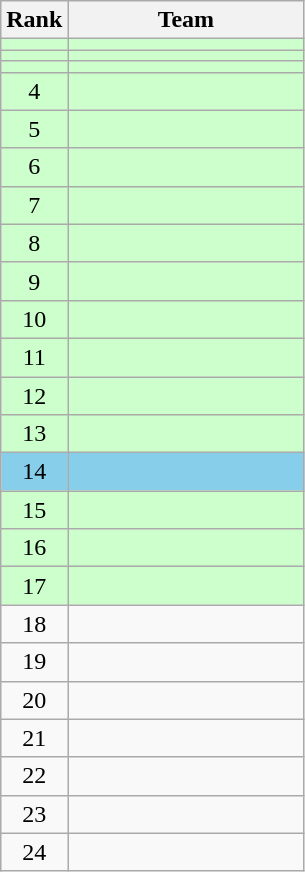<table class=wikitable style="text-align:center;">
<tr>
<th>Rank</th>
<th width=150>Team</th>
</tr>
<tr bgcolor=#ccffcc>
<td></td>
<td align=left></td>
</tr>
<tr bgcolor=#ccffcc>
<td></td>
<td align=left></td>
</tr>
<tr bgcolor=#ccffcc>
<td></td>
<td align=left></td>
</tr>
<tr bgcolor=#ccffcc>
<td>4</td>
<td align=left></td>
</tr>
<tr bgcolor=#ccffcc>
<td>5</td>
<td align=left></td>
</tr>
<tr bgcolor=#ccffcc>
<td>6</td>
<td align=left></td>
</tr>
<tr bgcolor=#ccffcc>
<td>7</td>
<td align=left></td>
</tr>
<tr bgcolor=#ccffcc>
<td>8</td>
<td align=left></td>
</tr>
<tr bgcolor=#ccffcc>
<td>9</td>
<td align=left></td>
</tr>
<tr bgcolor=#ccffcc>
<td>10</td>
<td align=left></td>
</tr>
<tr bgcolor=#ccffcc>
<td>11</td>
<td align=left></td>
</tr>
<tr bgcolor=#ccffcc>
<td>12</td>
<td align=left></td>
</tr>
<tr bgcolor=#ccffcc>
<td>13</td>
<td align=left></td>
</tr>
<tr bgcolor=skyblue>
<td>14</td>
<td align=left></td>
</tr>
<tr bgcolor=#ccffcc>
<td>15</td>
<td align=left></td>
</tr>
<tr bgcolor=#ccffcc>
<td>16</td>
<td align=left></td>
</tr>
<tr bgcolor=#ccffcc>
<td>17</td>
<td align=left></td>
</tr>
<tr>
<td>18</td>
<td align=left></td>
</tr>
<tr>
<td>19</td>
<td align=left></td>
</tr>
<tr>
<td>20</td>
<td align=left></td>
</tr>
<tr>
<td>21</td>
<td align=left></td>
</tr>
<tr>
<td>22</td>
<td align=left></td>
</tr>
<tr>
<td>23</td>
<td align=left></td>
</tr>
<tr>
<td>24</td>
<td align=left></td>
</tr>
</table>
